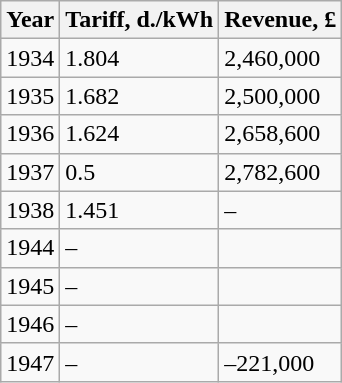<table class="wikitable">
<tr>
<th>Year</th>
<th>Tariff, d./kWh</th>
<th>Revenue,  £</th>
</tr>
<tr>
<td>1934</td>
<td>1.804</td>
<td>2,460,000</td>
</tr>
<tr>
<td>1935</td>
<td>1.682</td>
<td>2,500,000</td>
</tr>
<tr>
<td>1936</td>
<td>1.624</td>
<td>2,658,600</td>
</tr>
<tr>
<td>1937</td>
<td>0.5</td>
<td>2,782,600</td>
</tr>
<tr>
<td>1938</td>
<td>1.451</td>
<td>–</td>
</tr>
<tr>
<td>1944</td>
<td>–</td>
<td></td>
</tr>
<tr>
<td>1945</td>
<td>–</td>
<td></td>
</tr>
<tr>
<td>1946</td>
<td>–</td>
<td></td>
</tr>
<tr>
<td>1947</td>
<td>–</td>
<td>–221,000</td>
</tr>
</table>
